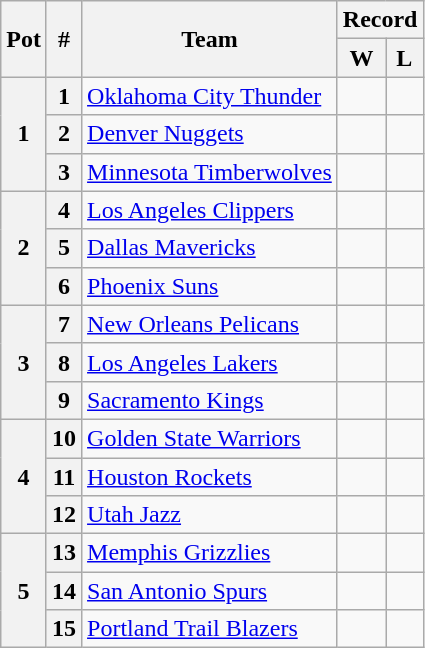<table class="wikitable">
<tr>
<th scope="col" rowspan="2">Pot</th>
<th scope="col" rowspan="2">#</th>
<th scope="col" rowspan="2">Team</th>
<th scope="colgroup" colspan="2">Record</th>
</tr>
<tr>
<th scope="col">W</th>
<th scope="col">L</th>
</tr>
<tr>
<th rowspan="3">1</th>
<th>1</th>
<td scope="row"><a href='#'>Oklahoma City Thunder</a></td>
<td></td>
<td></td>
</tr>
<tr>
<th>2</th>
<td scope="row"><a href='#'>Denver Nuggets</a></td>
<td></td>
<td></td>
</tr>
<tr>
<th>3</th>
<td scope="row"><a href='#'>Minnesota Timberwolves</a></td>
<td></td>
<td></td>
</tr>
<tr>
<th rowspan="3">2</th>
<th>4</th>
<td scope="row"><a href='#'>Los Angeles Clippers</a></td>
<td></td>
<td></td>
</tr>
<tr>
<th>5</th>
<td scope="row"><a href='#'>Dallas Mavericks</a></td>
<td></td>
<td></td>
</tr>
<tr>
<th>6</th>
<td scope="row"><a href='#'>Phoenix Suns</a></td>
<td></td>
<td></td>
</tr>
<tr>
<th rowspan="3">3</th>
<th>7</th>
<td scope="row"><a href='#'>New Orleans Pelicans</a></td>
<td></td>
<td></td>
</tr>
<tr>
<th>8</th>
<td scope="row"><a href='#'>Los Angeles Lakers</a></td>
<td></td>
<td></td>
</tr>
<tr>
<th>9</th>
<td scope="row"><a href='#'>Sacramento Kings</a></td>
<td></td>
<td></td>
</tr>
<tr>
<th rowspan="3">4</th>
<th>10</th>
<td scope="row"><a href='#'>Golden State Warriors</a></td>
<td></td>
<td></td>
</tr>
<tr>
<th>11</th>
<td scope="row"><a href='#'>Houston Rockets</a></td>
<td></td>
<td></td>
</tr>
<tr>
<th>12</th>
<td scope="row"><a href='#'>Utah Jazz</a></td>
<td></td>
<td></td>
</tr>
<tr>
<th rowspan="3">5</th>
<th>13</th>
<td scope="row"><a href='#'>Memphis Grizzlies</a></td>
<td></td>
<td></td>
</tr>
<tr>
<th>14</th>
<td scope="row"><a href='#'>San Antonio Spurs</a></td>
<td></td>
<td></td>
</tr>
<tr>
<th>15</th>
<td scope="row"><a href='#'>Portland Trail Blazers</a></td>
<td></td>
<td></td>
</tr>
</table>
